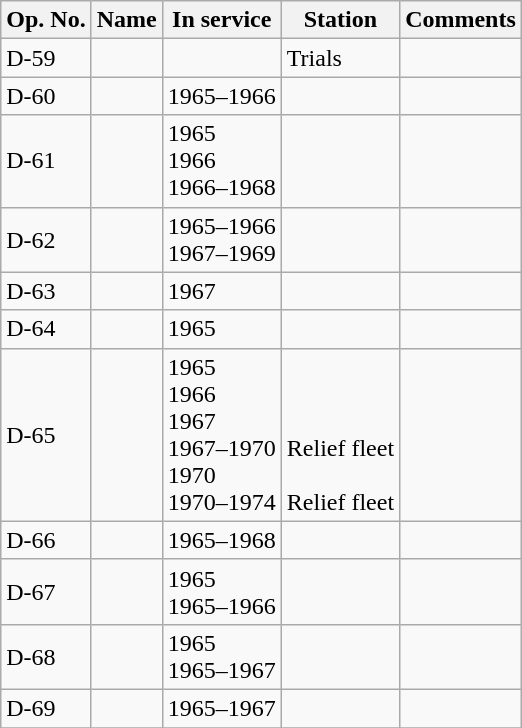<table class="wikitable">
<tr>
<th>Op. No.</th>
<th>Name</th>
<th>In service </th>
<th>Station</th>
<th>Comments</th>
</tr>
<tr>
<td>D-59</td>
<td></td>
<td></td>
<td>Trials</td>
<td></td>
</tr>
<tr>
<td>D-60</td>
<td></td>
<td>1965–1966</td>
<td></td>
<td></td>
</tr>
<tr>
<td>D-61</td>
<td></td>
<td>1965<br>1966<br>1966–1968</td>
<td><br><br></td>
<td></td>
</tr>
<tr>
<td>D-62</td>
<td></td>
<td>1965–1966<br>1967–1969</td>
<td><br></td>
<td></td>
</tr>
<tr>
<td>D-63</td>
<td></td>
<td>1967</td>
<td></td>
<td></td>
</tr>
<tr>
<td>D-64</td>
<td></td>
<td>1965</td>
<td></td>
<td></td>
</tr>
<tr>
<td>D-65</td>
<td></td>
<td>1965<br>1966<br>1967<br>1967–1970<br>1970<br>1970–1974</td>
<td><br><br><br>Relief fleet<br><br>Relief fleet</td>
<td></td>
</tr>
<tr>
<td>D-66</td>
<td></td>
<td>1965–1968</td>
<td></td>
<td></td>
</tr>
<tr>
<td>D-67</td>
<td></td>
<td>1965<br>1965–1966</td>
<td><br></td>
<td></td>
</tr>
<tr>
<td>D-68</td>
<td></td>
<td>1965<br>1965–1967</td>
<td><br></td>
<td></td>
</tr>
<tr>
<td>D-69</td>
<td></td>
<td>1965–1967</td>
<td></td>
<td></td>
</tr>
<tr>
</tr>
</table>
